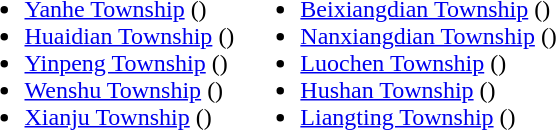<table>
<tr>
<td valign="top"><br><ul><li><a href='#'>Yanhe Township</a> ()</li><li><a href='#'>Huaidian Township</a> ()</li><li><a href='#'>Yinpeng Township</a> ()</li><li><a href='#'>Wenshu Township</a> ()</li><li><a href='#'>Xianju Township</a> ()</li></ul></td>
<td valign="top"><br><ul><li><a href='#'>Beixiangdian Township</a> ()</li><li><a href='#'>Nanxiangdian Township</a> ()</li><li><a href='#'>Luochen Township</a> ()</li><li><a href='#'>Hushan Township</a> ()</li><li><a href='#'>Liangting Township</a> ()</li></ul></td>
</tr>
</table>
